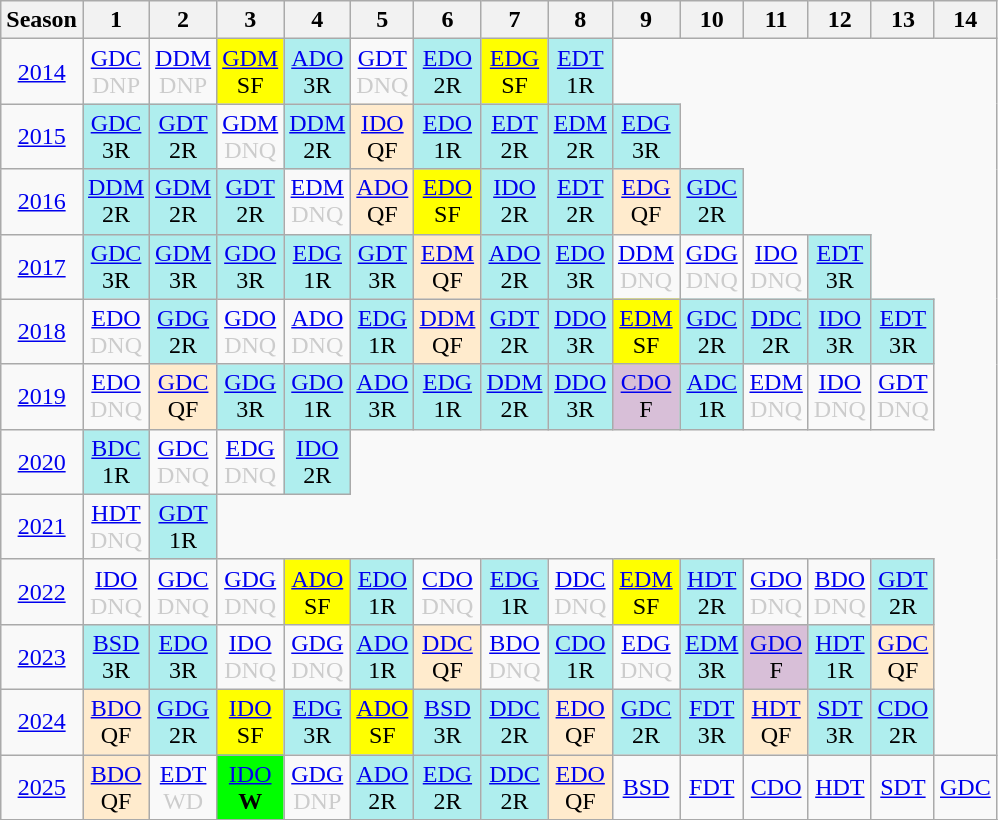<table class="wikitable" style="width:50%; margin:0">
<tr>
<th>Season</th>
<th>1</th>
<th>2</th>
<th>3</th>
<th>4</th>
<th>5</th>
<th>6</th>
<th>7</th>
<th>8</th>
<th>9</th>
<th>10</th>
<th>11</th>
<th>12</th>
<th>13</th>
<th>14</th>
</tr>
<tr>
<td style="text-align:center;"background:#efefef;"><a href='#'>2014</a></td>
<td style="text-align:center; color:#ccc;"><a href='#'>GDC</a><br>DNP</td>
<td style="text-align:center; color:#ccc;"><a href='#'>DDM</a><br>DNP</td>
<td style="text-align:center; background:yellow;"><a href='#'>GDM</a><br>SF</td>
<td style="text-align:center; background:#afeeee;"><a href='#'>ADO</a><br>3R</td>
<td style="text-align:center; color:#ccc;"><a href='#'>GDT</a><br>DNQ</td>
<td style="text-align:center; background:#afeeee;"><a href='#'>EDO</a><br>2R</td>
<td style="text-align:center; background:yellow;"><a href='#'>EDG</a><br>SF</td>
<td style="text-align:center; background:#afeeee;"><a href='#'>EDT</a><br>1R</td>
</tr>
<tr>
<td style="text-align:center;"background:#efefef;"><a href='#'>2015</a></td>
<td style="text-align:center; background:#afeeee;"><a href='#'>GDC</a><br>3R</td>
<td style="text-align:center; background:#afeeee;"><a href='#'>GDT</a><br>2R</td>
<td style="text-align:center; color:#ccc;"><a href='#'>GDM</a><br>DNQ</td>
<td style="text-align:center; background:#afeeee;"><a href='#'>DDM</a><br>2R</td>
<td style="text-align:center; background:#ffebcd;"><a href='#'>IDO</a><br>QF</td>
<td style="text-align:center; background:#afeeee;"><a href='#'>EDO</a><br>1R</td>
<td style="text-align:center; background:#afeeee;"><a href='#'>EDT</a><br>2R</td>
<td style="text-align:center; background:#afeeee;"><a href='#'>EDM</a><br>2R</td>
<td style="text-align:center; background:#afeeee;"><a href='#'>EDG</a><br>3R</td>
</tr>
<tr>
<td style="text-align:center;"background:#efefef;"><a href='#'>2016</a></td>
<td style="text-align:center; background:#afeeee;"><a href='#'>DDM</a><br>2R</td>
<td style="text-align:center; background:#afeeee;"><a href='#'>GDM</a><br>2R</td>
<td style="text-align:center; background:#afeeee;"><a href='#'>GDT</a><br>2R</td>
<td style="text-align:center; color:#ccc;"><a href='#'>EDM</a><br>DNQ</td>
<td style="text-align:center; background:#ffebcd;"><a href='#'>ADO</a><br>QF</td>
<td style="text-align:center; background:yellow;"><a href='#'>EDO</a><br>SF</td>
<td style="text-align:center; background:#afeeee;"><a href='#'>IDO</a><br>2R</td>
<td style="text-align:center; background:#afeeee;"><a href='#'>EDT</a><br>2R</td>
<td style="text-align:center; background:#ffebcd;"><a href='#'>EDG</a><br>QF</td>
<td style="text-align:center; background:#afeeee;"><a href='#'>GDC</a><br>2R</td>
</tr>
<tr>
<td style="text-align:center;"background:#efefef;"><a href='#'>2017</a></td>
<td style="text-align:center; background:#afeeee;"><a href='#'>GDC</a><br>3R</td>
<td style="text-align:center; background:#afeeee;"><a href='#'>GDM</a><br>3R</td>
<td style="text-align:center; background:#afeeee;"><a href='#'>GDO</a><br>3R</td>
<td style="text-align:center; background:#afeeee;"><a href='#'>EDG</a><br>1R</td>
<td style="text-align:center; background:#afeeee;"><a href='#'>GDT</a><br>3R</td>
<td style="text-align:center; background:#ffebcd;"><a href='#'>EDM</a><br>QF</td>
<td style="text-align:center; background:#afeeee;"><a href='#'>ADO</a><br>2R</td>
<td style="text-align:center; background:#afeeee;"><a href='#'>EDO</a><br>3R</td>
<td style="text-align:center; color:#ccc;"><a href='#'>DDM</a><br>DNQ</td>
<td style="text-align:center; color:#ccc;"><a href='#'>GDG</a><br>DNQ</td>
<td style="text-align:center; color:#ccc;"><a href='#'>IDO</a><br>DNQ</td>
<td style="text-align:center; background:#afeeee;"><a href='#'>EDT</a><br>3R</td>
</tr>
<tr>
<td style="text-align:center;"background:#efefef;"><a href='#'>2018</a></td>
<td style="text-align:center; color:#ccc;"><a href='#'>EDO</a><br>DNQ</td>
<td style="text-align:center; background:#afeeee;"><a href='#'>GDG</a><br>2R</td>
<td style="text-align:center; color:#ccc;"><a href='#'>GDO</a><br>DNQ</td>
<td style="text-align:center; color:#ccc;"><a href='#'>ADO</a><br>DNQ</td>
<td style="text-align:center; background:#afeeee;"><a href='#'>EDG</a><br>1R</td>
<td style="text-align:center; background:#ffebcd;"><a href='#'>DDM</a><br>QF</td>
<td style="text-align:center; background:#afeeee;"><a href='#'>GDT</a><br>2R</td>
<td style="text-align:center; background:#afeeee;"><a href='#'>DDO</a><br>3R</td>
<td style="text-align:center; background:yellow;"><a href='#'>EDM</a><br>SF</td>
<td style="text-align:center; background:#afeeee;"><a href='#'>GDC</a><br>2R</td>
<td style="text-align:center; background:#afeeee;"><a href='#'>DDC</a><br>2R</td>
<td style="text-align:center; background:#afeeee;"><a href='#'>IDO</a><br>3R</td>
<td style="text-align:center; background:#afeeee;"><a href='#'>EDT</a><br>3R</td>
</tr>
<tr>
<td style="text-align:center;"background:#efefef;"><a href='#'>2019</a></td>
<td style="text-align:center; color:#ccc;"><a href='#'>EDO</a><br>DNQ</td>
<td style="text-align:center; background:#ffebcd;"><a href='#'>GDC</a><br>QF</td>
<td style="text-align:center; background:#afeeee;"><a href='#'>GDG</a><br>3R</td>
<td style="text-align:center; background:#afeeee;"><a href='#'>GDO</a><br>1R</td>
<td style="text-align:center; background:#afeeee;"><a href='#'>ADO</a><br>3R</td>
<td style="text-align:center; background:#afeeee;"><a href='#'>EDG</a><br>1R</td>
<td style="text-align:center; background:#afeeee;"><a href='#'>DDM</a><br>2R</td>
<td style="text-align:center; background:#afeeee;"><a href='#'>DDO</a><br>3R</td>
<td style="text-align:center; background:thistle;"><a href='#'>CDO</a><br>F</td>
<td style="text-align:center; background:#afeeee;"><a href='#'>ADC</a><br>1R</td>
<td style="text-align:center; color:#ccc;"><a href='#'>EDM</a><br>DNQ</td>
<td style="text-align:center; color:#ccc;"><a href='#'>IDO</a><br>DNQ</td>
<td style="text-align:center; color:#ccc;"><a href='#'>GDT</a><br>DNQ</td>
</tr>
<tr>
<td style="text-align:center;"background:#efefef;"><a href='#'>2020</a></td>
<td style="text-align:center; background:#afeeee;"><a href='#'>BDC</a><br>1R</td>
<td style="text-align:center; color:#ccc;"><a href='#'>GDC</a><br>DNQ</td>
<td style="text-align:center; color:#ccc;"><a href='#'>EDG</a><br>DNQ</td>
<td style="text-align:center; background:#afeeee;"><a href='#'>IDO</a><br>2R</td>
</tr>
<tr>
<td style="text-align:center;"background:#efefef;"><a href='#'>2021</a></td>
<td style="text-align:center; color:#ccc;"><a href='#'>HDT</a><br>DNQ</td>
<td style="text-align:center; background:#afeeee;"><a href='#'>GDT</a><br>1R</td>
</tr>
<tr>
<td style="text-align:center;"background:#efefef;"><a href='#'>2022</a></td>
<td style="text-align:center; color:#ccc;"><a href='#'>IDO</a><br>DNQ</td>
<td style="text-align:center; color:#ccc;"><a href='#'>GDC</a><br>DNQ</td>
<td style="text-align:center; color:#ccc;"><a href='#'>GDG</a><br>DNQ</td>
<td style="text-align:center; background:yellow;"><a href='#'>ADO</a><br>SF</td>
<td style="text-align:center; background:#afeeee;"><a href='#'>EDO</a><br>1R</td>
<td style="text-align:center; color:#ccc;"><a href='#'>CDO</a><br>DNQ</td>
<td style="text-align:center; background:#afeeee;"><a href='#'>EDG</a><br>1R</td>
<td style="text-align:center; color:#ccc;"><a href='#'>DDC</a><br>DNQ</td>
<td style="text-align:center; background:yellow;"><a href='#'>EDM</a><br>SF</td>
<td style="text-align:center; background:#afeeee;"><a href='#'>HDT</a><br>2R</td>
<td style="text-align:center; color:#ccc;"><a href='#'>GDO</a><br>DNQ</td>
<td style="text-align:center; color:#ccc;"><a href='#'>BDO</a><br>DNQ</td>
<td style="text-align:center; background:#afeeee;"><a href='#'>GDT</a><br>2R</td>
</tr>
<tr>
<td style="text-align:center;"background:#efefef;"><a href='#'>2023</a></td>
<td style="text-align:center; background:#afeeee;"><a href='#'>BSD</a><br>3R</td>
<td style="text-align:center; background:#afeeee;"><a href='#'>EDO</a><br>3R</td>
<td style="text-align:center; color:#ccc;"><a href='#'>IDO</a><br>DNQ</td>
<td style="text-align:center; color:#ccc;"><a href='#'>GDG</a><br>DNQ</td>
<td style="text-align:center; background:#afeeee;"><a href='#'>ADO</a><br>1R</td>
<td style="text-align:center; background:#ffebcd;"><a href='#'>DDC</a><br>QF</td>
<td style="text-align:center; color:#ccc;"><a href='#'>BDO</a><br>DNQ</td>
<td style="text-align:center; background:#afeeee;"><a href='#'>CDO</a><br>1R</td>
<td style="text-align:center; color:#ccc;"><a href='#'>EDG</a><br>DNQ</td>
<td style="text-align:center; background:#afeeee;"><a href='#'>EDM</a><br>3R</td>
<td style="text-align:center; background:thistle;"><a href='#'>GDO</a><br>F</td>
<td style="text-align:center; background:#afeeee;"><a href='#'>HDT</a><br>1R</td>
<td style="text-align:center; background:#ffebcd;"><a href='#'>GDC</a><br>QF</td>
</tr>
<tr>
<td style="text-align:center;"background:#efefef;"><a href='#'>2024</a></td>
<td style="text-align:center; background:#ffebcd;"><a href='#'>BDO</a><br>QF</td>
<td style="text-align:center; background:#afeeee;"><a href='#'>GDG</a><br>2R</td>
<td style="text-align:center; background:yellow;"><a href='#'>IDO</a><br>SF</td>
<td style="text-align:center; background:#afeeee;"><a href='#'>EDG</a><br>3R</td>
<td style="text-align:center; background:yellow;"><a href='#'>ADO</a><br>SF</td>
<td style="text-align:center; background:#afeeee;"><a href='#'>BSD</a><br>3R</td>
<td style="text-align:center; background:#afeeee;"><a href='#'>DDC</a><br>2R</td>
<td style="text-align:center; background:#ffebcd;"><a href='#'>EDO</a><br>QF</td>
<td style="text-align:center; background:#afeeee;"><a href='#'>GDC</a><br>2R</td>
<td style="text-align:center; background:#afeeee;"><a href='#'>FDT</a><br>3R</td>
<td style="text-align:center; background:#ffebcd;"><a href='#'>HDT</a><br>QF</td>
<td style="text-align:center; background:#afeeee;"><a href='#'>SDT</a><br>3R</td>
<td style="text-align:center; background:#afeeee;"><a href='#'>CDO</a><br>2R</td>
</tr>
<tr>
<td style="text-align:center;"background:#efefef;"><a href='#'>2025</a></td>
<td style="text-align:center; background:#ffebcd;"><a href='#'>BDO</a><br>QF</td>
<td style="text-align:center; color:#ccc;"><a href='#'>EDT</a><br>WD</td>
<td style="text-align:center; background:lime"><a href='#'>IDO</a><br><strong>W</strong></td>
<td style="text-align:center; color:#ccc;"><a href='#'>GDG</a><br>DNP</td>
<td style="text-align:center; background:#afeeee;"><a href='#'>ADO</a><br>2R</td>
<td style="text-align:center; background:#afeeee;"><a href='#'>EDG</a><br>2R</td>
<td style="text-align:center; background:#afeeee;"><a href='#'>DDC</a><br>2R</td>
<td style="text-align:center; background:#ffebcd"><a href='#'>EDO</a><br>QF</td>
<td style="text-align:center; color:#ccc;"><a href='#'>BSD</a><br></td>
<td style="text-align:center; color:#ccc;"><a href='#'>FDT</a><br></td>
<td style="text-align:center; color:#ccc;"><a href='#'>CDO</a><br></td>
<td style="text-align:center; color:#ccc;"><a href='#'>HDT</a><br></td>
<td style="text-align:center; color:#ccc;"><a href='#'>SDT</a><br></td>
<td style="text-align:center; color:#ccc;"><a href='#'>GDC</a><br></td>
</tr>
<tr>
</tr>
</table>
